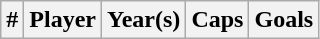<table class="wikitable sortable" style="text-align: center;">
<tr>
<th>#</th>
<th>Player</th>
<th>Year(s)</th>
<th>Caps</th>
<th>Goals<br></th>
</tr>
</table>
